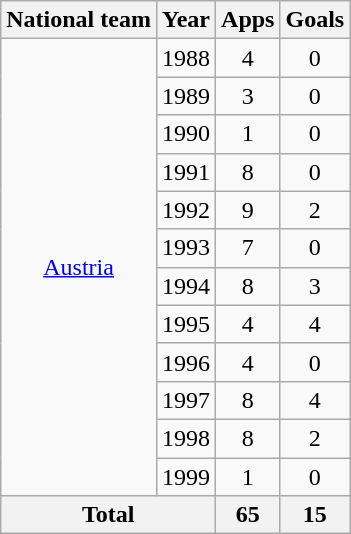<table class="wikitable" style="text-align:center">
<tr>
<th>National team</th>
<th>Year</th>
<th>Apps</th>
<th>Goals</th>
</tr>
<tr>
<td rowspan="12"><a href='#'>Austria</a></td>
<td>1988</td>
<td>4</td>
<td>0</td>
</tr>
<tr>
<td>1989</td>
<td>3</td>
<td>0</td>
</tr>
<tr>
<td>1990</td>
<td>1</td>
<td>0</td>
</tr>
<tr>
<td>1991</td>
<td>8</td>
<td>0</td>
</tr>
<tr>
<td>1992</td>
<td>9</td>
<td>2</td>
</tr>
<tr>
<td>1993</td>
<td>7</td>
<td>0</td>
</tr>
<tr>
<td>1994</td>
<td>8</td>
<td>3</td>
</tr>
<tr>
<td>1995</td>
<td>4</td>
<td>4</td>
</tr>
<tr>
<td>1996</td>
<td>4</td>
<td>0</td>
</tr>
<tr>
<td>1997</td>
<td>8</td>
<td>4</td>
</tr>
<tr>
<td>1998</td>
<td>8</td>
<td>2</td>
</tr>
<tr>
<td>1999</td>
<td>1</td>
<td>0</td>
</tr>
<tr>
<th colspan="2">Total</th>
<th>65</th>
<th>15</th>
</tr>
</table>
